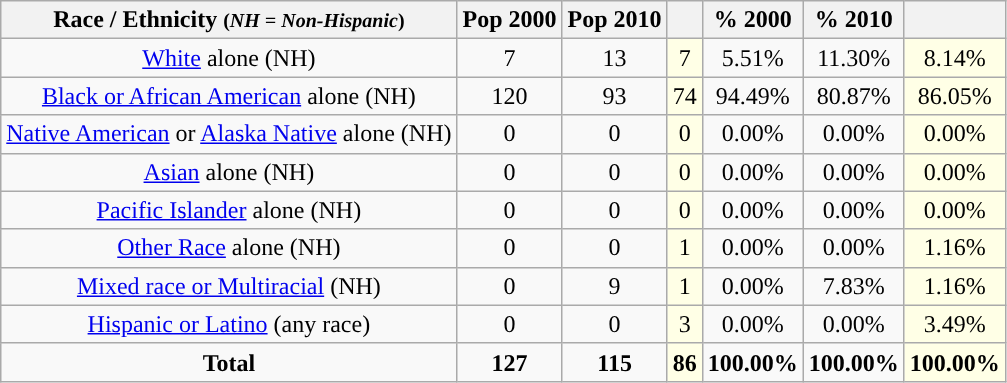<table class="wikitable" style="text-align:center;">
<tr>
<th>Race / Ethnicity <small>(<em>NH = Non-Hispanic</em>)</small></th>
<th>Pop 2000</th>
<th>Pop 2010</th>
<th></th>
<th>% 2000</th>
<th>% 2010</th>
<th></th>
</tr>
<tr>
<td><a href='#'>White</a> alone (NH)</td>
<td>7</td>
<td>13</td>
<td style='background: #ffffe6;'>7</td>
<td>5.51%</td>
<td>11.30%</td>
<td style='background: #ffffe6;'>8.14%</td>
</tr>
<tr>
<td><a href='#'>Black or African American</a> alone (NH)</td>
<td>120</td>
<td>93</td>
<td style='background: #ffffe6;'>74</td>
<td>94.49%</td>
<td>80.87%</td>
<td style='background: #ffffe6;'>86.05%</td>
</tr>
<tr>
<td><a href='#'>Native American</a> or <a href='#'>Alaska Native</a> alone (NH)</td>
<td>0</td>
<td>0</td>
<td style='background: #ffffe6;'>0</td>
<td>0.00%</td>
<td>0.00%</td>
<td style='background: #ffffe6;'>0.00%</td>
</tr>
<tr>
<td><a href='#'>Asian</a> alone (NH)</td>
<td>0</td>
<td>0</td>
<td style='background: #ffffe6;'>0</td>
<td>0.00%</td>
<td>0.00%</td>
<td style='background: #ffffe6;'>0.00%</td>
</tr>
<tr>
<td><a href='#'>Pacific Islander</a> alone (NH)</td>
<td>0</td>
<td>0</td>
<td style='background: #ffffe6;'>0</td>
<td>0.00%</td>
<td>0.00%</td>
<td style='background: #ffffe6;'>0.00%</td>
</tr>
<tr>
<td><a href='#'>Other Race</a> alone (NH)</td>
<td>0</td>
<td>0</td>
<td style='background: #ffffe6;'>1</td>
<td>0.00%</td>
<td>0.00%</td>
<td style='background: #ffffe6;'>1.16%</td>
</tr>
<tr>
<td><a href='#'>Mixed race or Multiracial</a> (NH)</td>
<td>0</td>
<td>9</td>
<td style='background: #ffffe6;'>1</td>
<td>0.00%</td>
<td>7.83%</td>
<td style='background: #ffffe6;'>1.16%</td>
</tr>
<tr>
<td><a href='#'>Hispanic or Latino</a> (any race)</td>
<td>0</td>
<td>0</td>
<td style='background: #ffffe6;'>3</td>
<td>0.00%</td>
<td>0.00%</td>
<td style='background: #ffffe6;'>3.49%</td>
</tr>
<tr>
<td><strong>Total</strong></td>
<td><strong>127</strong></td>
<td><strong>115</strong></td>
<td style='background: #ffffe6;'><strong>86</strong></td>
<td><strong>100.00%</strong></td>
<td><strong>100.00%</strong></td>
<td style='background: #ffffe6;'><strong>100.00%</strong></td>
</tr>
</table>
